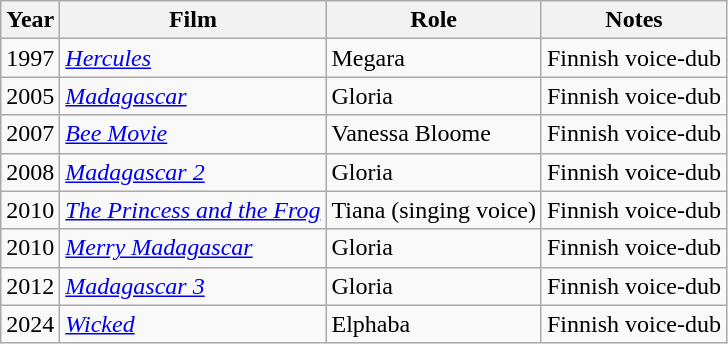<table class="wikitable">
<tr>
<th>Year</th>
<th>Film</th>
<th>Role</th>
<th>Notes</th>
</tr>
<tr>
<td>1997</td>
<td><em><a href='#'>Hercules</a></em></td>
<td>Megara</td>
<td>Finnish voice-dub</td>
</tr>
<tr>
<td>2005</td>
<td><em><a href='#'>Madagascar</a></em></td>
<td>Gloria</td>
<td>Finnish voice-dub</td>
</tr>
<tr>
<td>2007</td>
<td><em><a href='#'>Bee Movie</a></em></td>
<td>Vanessa Bloome</td>
<td>Finnish voice-dub</td>
</tr>
<tr>
<td>2008</td>
<td><em><a href='#'>Madagascar 2</a></em></td>
<td>Gloria</td>
<td>Finnish voice-dub</td>
</tr>
<tr>
<td>2010</td>
<td><em><a href='#'>The Princess and the Frog</a></em></td>
<td>Tiana (singing voice)</td>
<td>Finnish voice-dub</td>
</tr>
<tr>
<td>2010</td>
<td><em><a href='#'>Merry Madagascar</a></em></td>
<td>Gloria</td>
<td>Finnish voice-dub</td>
</tr>
<tr>
<td>2012</td>
<td><em><a href='#'>Madagascar 3</a></em></td>
<td>Gloria</td>
<td>Finnish voice-dub</td>
</tr>
<tr>
<td>2024</td>
<td><em><a href='#'>Wicked</a></em></td>
<td>Elphaba</td>
<td>Finnish voice-dub</td>
</tr>
</table>
